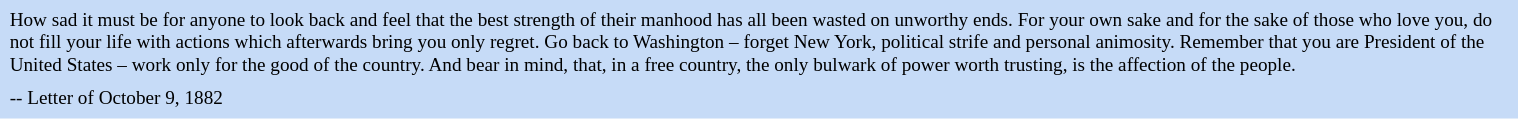<table class="toccolours" style="float: right; margin-left: 1em; margin-right: 8em; font-size: 80%; background:#c6dbf7; color:black; width:80em; max-width: 80%;" cellspacing="5">
<tr>
<td style="text-align: left;">How sad it must be for anyone to look back and feel that the best strength of their manhood has all been wasted on unworthy ends. For your own sake and for the sake of those who love you, do not fill your life with actions which afterwards bring you only regret. Go back to Washington – forget New York, political strife and personal animosity. Remember that you are President of the United States – work only for the good of the country. And bear in mind, that, in a free country, the only bulwark of power worth trusting, is the affection of the people.</td>
</tr>
<tr>
<td style="text-align: left;">-- Letter of October 9, 1882</td>
</tr>
</table>
